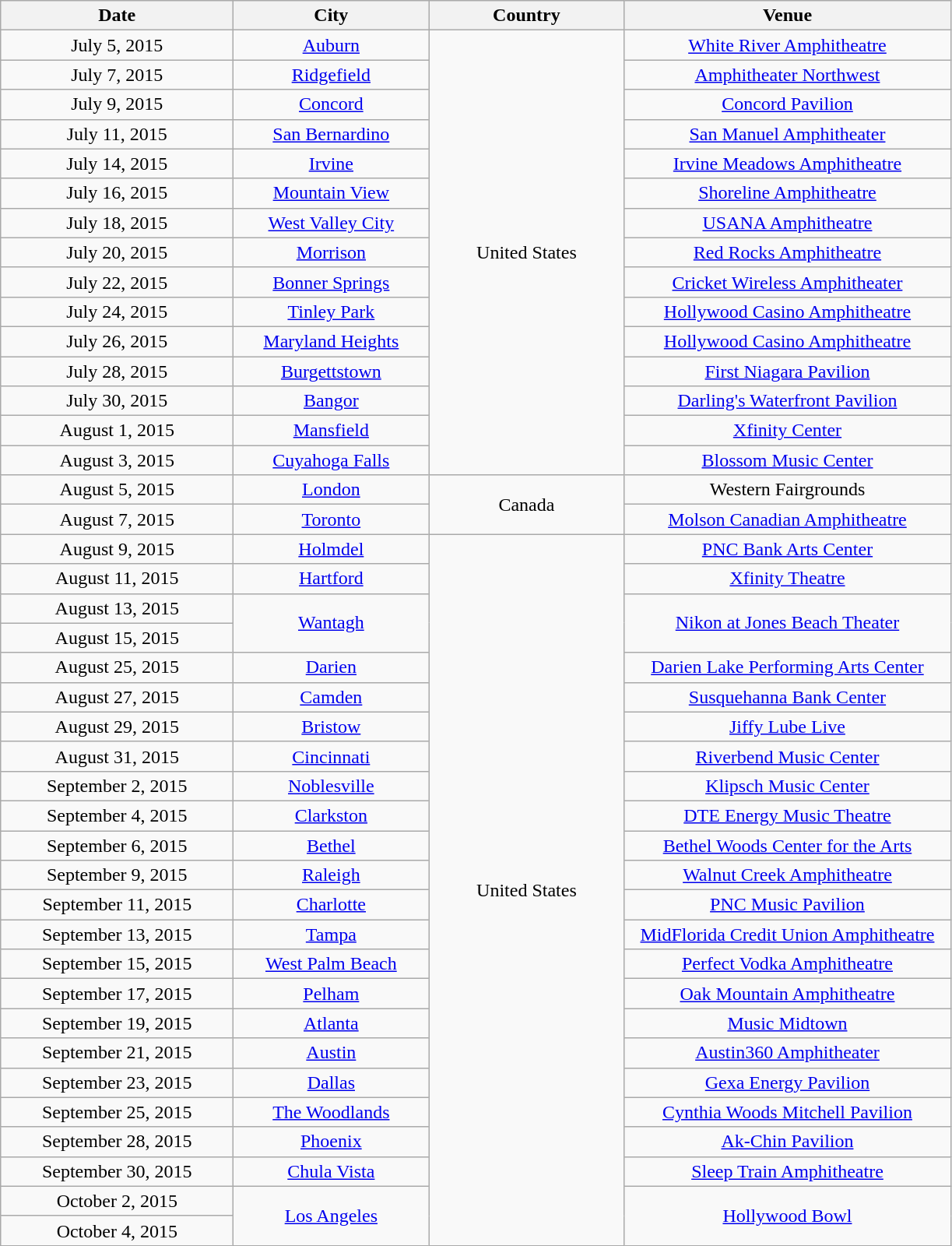<table class="wikitable" style="text-align:center;">
<tr>
<th scope="col" style="width:12em;">Date</th>
<th scope="col" style="width:10em;">City</th>
<th scope="col" style="width:10em;">Country</th>
<th scope="col" style="width:17em;">Venue</th>
</tr>
<tr>
<td>July 5, 2015</td>
<td><a href='#'>Auburn</a></td>
<td rowspan="15">United States</td>
<td><a href='#'>White River Amphitheatre</a></td>
</tr>
<tr>
<td>July 7, 2015</td>
<td><a href='#'>Ridgefield</a></td>
<td><a href='#'>Amphitheater Northwest</a></td>
</tr>
<tr>
<td>July 9, 2015</td>
<td><a href='#'>Concord</a></td>
<td><a href='#'>Concord Pavilion</a></td>
</tr>
<tr>
<td>July 11, 2015</td>
<td><a href='#'>San Bernardino</a></td>
<td><a href='#'>San Manuel Amphitheater</a></td>
</tr>
<tr>
<td>July 14, 2015</td>
<td><a href='#'>Irvine</a></td>
<td><a href='#'>Irvine Meadows Amphitheatre</a></td>
</tr>
<tr>
<td>July 16, 2015</td>
<td><a href='#'>Mountain View</a></td>
<td><a href='#'>Shoreline Amphitheatre</a></td>
</tr>
<tr>
<td>July 18, 2015</td>
<td><a href='#'>West Valley City</a></td>
<td><a href='#'>USANA Amphitheatre</a></td>
</tr>
<tr>
<td>July 20, 2015</td>
<td><a href='#'>Morrison</a></td>
<td><a href='#'>Red Rocks Amphitheatre</a></td>
</tr>
<tr>
<td>July 22, 2015</td>
<td><a href='#'>Bonner Springs</a></td>
<td><a href='#'>Cricket Wireless Amphitheater</a></td>
</tr>
<tr>
<td>July 24, 2015</td>
<td><a href='#'>Tinley Park</a></td>
<td><a href='#'>Hollywood Casino Amphitheatre</a></td>
</tr>
<tr>
<td>July 26, 2015</td>
<td><a href='#'>Maryland Heights</a></td>
<td><a href='#'>Hollywood Casino Amphitheatre</a></td>
</tr>
<tr>
<td>July 28, 2015</td>
<td><a href='#'>Burgettstown</a></td>
<td><a href='#'>First Niagara Pavilion</a></td>
</tr>
<tr>
<td>July 30, 2015</td>
<td><a href='#'>Bangor</a></td>
<td><a href='#'>Darling's Waterfront Pavilion</a></td>
</tr>
<tr>
<td>August 1, 2015</td>
<td><a href='#'>Mansfield</a></td>
<td><a href='#'>Xfinity Center</a></td>
</tr>
<tr>
<td>August 3, 2015</td>
<td><a href='#'>Cuyahoga Falls</a></td>
<td><a href='#'>Blossom Music Center</a></td>
</tr>
<tr>
<td>August 5, 2015</td>
<td><a href='#'>London</a></td>
<td rowspan="2">Canada</td>
<td>Western Fairgrounds</td>
</tr>
<tr>
<td>August 7, 2015</td>
<td><a href='#'>Toronto</a></td>
<td><a href='#'>Molson Canadian Amphitheatre</a></td>
</tr>
<tr>
<td>August 9, 2015</td>
<td><a href='#'>Holmdel</a></td>
<td rowspan="24">United States</td>
<td><a href='#'>PNC Bank Arts Center</a></td>
</tr>
<tr>
<td>August 11, 2015</td>
<td><a href='#'>Hartford</a></td>
<td><a href='#'>Xfinity Theatre</a></td>
</tr>
<tr>
<td>August 13, 2015</td>
<td rowspan="2"><a href='#'>Wantagh</a></td>
<td rowspan="2"><a href='#'>Nikon at Jones Beach Theater</a></td>
</tr>
<tr>
<td>August 15, 2015</td>
</tr>
<tr>
<td>August 25, 2015</td>
<td><a href='#'>Darien</a></td>
<td><a href='#'>Darien Lake Performing Arts Center</a></td>
</tr>
<tr>
<td>August 27, 2015</td>
<td><a href='#'>Camden</a></td>
<td><a href='#'>Susquehanna Bank Center</a></td>
</tr>
<tr>
<td>August 29, 2015</td>
<td><a href='#'>Bristow</a></td>
<td><a href='#'>Jiffy Lube Live</a></td>
</tr>
<tr>
<td>August 31, 2015</td>
<td><a href='#'>Cincinnati</a></td>
<td><a href='#'>Riverbend Music Center</a></td>
</tr>
<tr>
<td>September 2, 2015</td>
<td><a href='#'>Noblesville</a></td>
<td><a href='#'>Klipsch Music Center</a></td>
</tr>
<tr>
<td>September 4, 2015</td>
<td><a href='#'>Clarkston</a></td>
<td><a href='#'>DTE Energy Music Theatre</a></td>
</tr>
<tr>
<td>September 6, 2015</td>
<td><a href='#'>Bethel</a></td>
<td><a href='#'>Bethel Woods Center for the Arts</a></td>
</tr>
<tr>
<td>September 9, 2015</td>
<td><a href='#'>Raleigh</a></td>
<td><a href='#'>Walnut Creek Amphitheatre</a></td>
</tr>
<tr>
<td>September 11, 2015</td>
<td><a href='#'>Charlotte</a></td>
<td><a href='#'>PNC Music Pavilion</a></td>
</tr>
<tr>
<td>September 13, 2015</td>
<td><a href='#'>Tampa</a></td>
<td><a href='#'>MidFlorida Credit Union Amphitheatre</a></td>
</tr>
<tr>
<td>September 15, 2015</td>
<td><a href='#'>West Palm Beach</a></td>
<td><a href='#'>Perfect Vodka Amphitheatre</a></td>
</tr>
<tr>
<td>September 17, 2015</td>
<td><a href='#'>Pelham</a></td>
<td><a href='#'>Oak Mountain Amphitheatre</a></td>
</tr>
<tr>
<td>September 19, 2015</td>
<td><a href='#'>Atlanta</a></td>
<td><a href='#'>Music Midtown</a></td>
</tr>
<tr>
<td>September 21, 2015</td>
<td><a href='#'>Austin</a></td>
<td><a href='#'>Austin360 Amphitheater</a></td>
</tr>
<tr>
<td>September 23, 2015</td>
<td><a href='#'>Dallas</a></td>
<td><a href='#'>Gexa Energy Pavilion</a></td>
</tr>
<tr>
<td>September 25, 2015</td>
<td><a href='#'>The Woodlands</a></td>
<td><a href='#'>Cynthia Woods Mitchell Pavilion</a></td>
</tr>
<tr>
<td>September 28, 2015</td>
<td><a href='#'>Phoenix</a></td>
<td><a href='#'>Ak-Chin Pavilion</a></td>
</tr>
<tr>
<td>September 30, 2015</td>
<td><a href='#'>Chula Vista</a></td>
<td><a href='#'>Sleep Train Amphitheatre</a></td>
</tr>
<tr>
<td>October 2, 2015</td>
<td rowspan="2"><a href='#'>Los Angeles</a></td>
<td rowspan="2"><a href='#'>Hollywood Bowl</a></td>
</tr>
<tr>
<td>October 4, 2015</td>
</tr>
</table>
